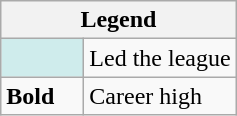<table class="wikitable">
<tr>
<th colspan="2">Legend</th>
</tr>
<tr>
<td style="background:#cfecec; width:3em;"></td>
<td>Led the league</td>
</tr>
<tr>
<td><strong>Bold</strong></td>
<td>Career high</td>
</tr>
</table>
